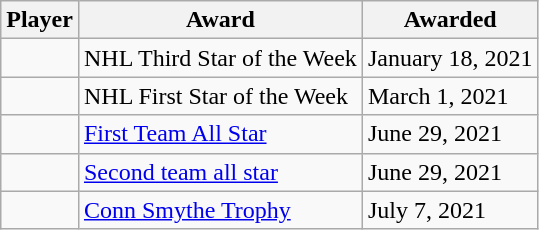<table class="wikitable sortable">
<tr>
<th>Player</th>
<th>Award</th>
<th data-sort-type="date">Awarded</th>
</tr>
<tr>
<td></td>
<td>NHL Third Star of the Week</td>
<td>January 18, 2021</td>
</tr>
<tr>
<td></td>
<td>NHL First Star of the Week</td>
<td>March 1, 2021</td>
</tr>
<tr>
<td></td>
<td><a href='#'>First Team All Star</a></td>
<td>June 29, 2021</td>
</tr>
<tr>
<td></td>
<td><a href='#'>Second team all star</a></td>
<td>June 29, 2021</td>
</tr>
<tr>
<td></td>
<td><a href='#'>Conn Smythe Trophy</a></td>
<td>July 7, 2021</td>
</tr>
</table>
